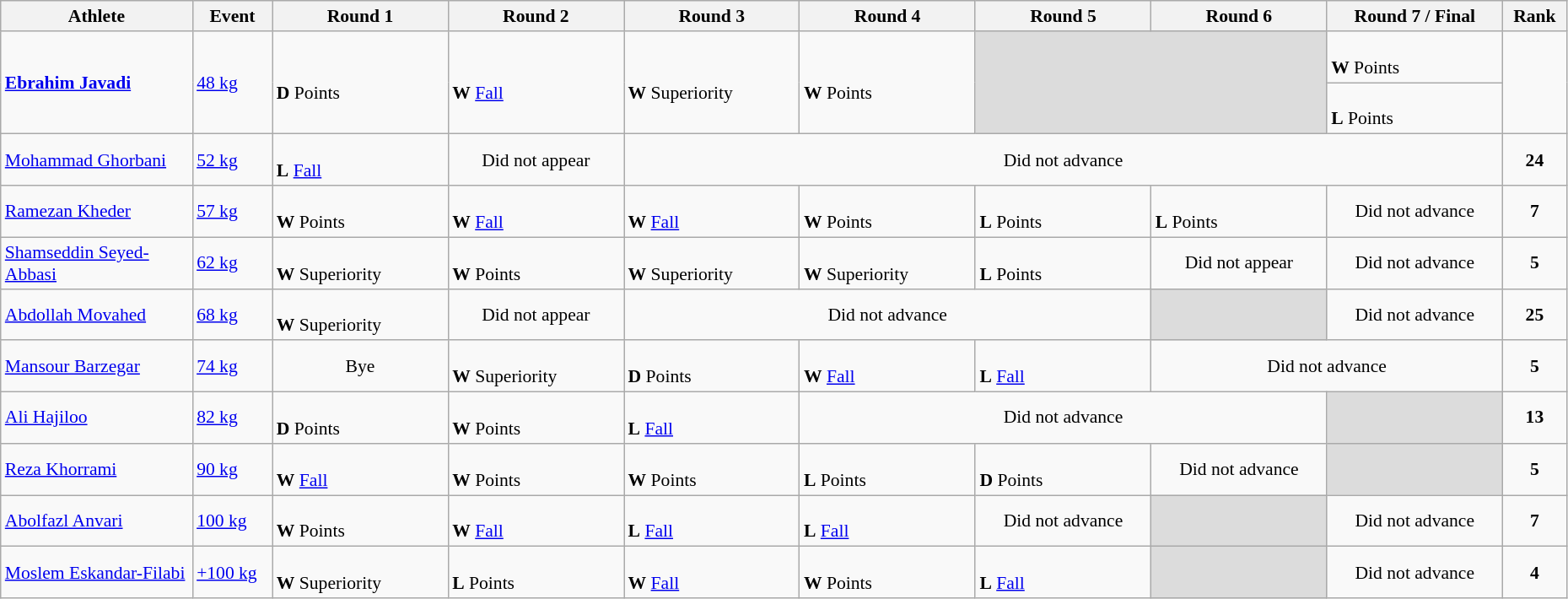<table class="wikitable" width="98%" style="text-align:left; font-size:90%">
<tr>
<th width="12%">Athlete</th>
<th width="5%">Event</th>
<th width="11%">Round 1</th>
<th width="11%">Round 2</th>
<th width="11%">Round 3</th>
<th width="11%">Round 4</th>
<th width="11%">Round 5</th>
<th width="11%">Round 6</th>
<th width="11%">Round 7 / Final</th>
<th width="4%">Rank</th>
</tr>
<tr>
<td rowspan=2><strong><a href='#'>Ebrahim Javadi</a></strong></td>
<td rowspan=2><a href='#'>48 kg</a></td>
<td rowspan=2><br><strong>D</strong> Points</td>
<td rowspan=2><br><strong>W</strong> <a href='#'>Fall</a></td>
<td rowspan=2><br><strong>W</strong> Superiority</td>
<td rowspan=2><br><strong>W</strong> Points</td>
<td rowspan=2 colspan=2 bgcolor=#DCDCDC></td>
<td><br><strong>W</strong> Points</td>
<td rowspan=2 align=center></td>
</tr>
<tr>
<td><br><strong>L</strong> Points</td>
</tr>
<tr>
<td><a href='#'>Mohammad Ghorbani</a></td>
<td><a href='#'>52 kg</a></td>
<td><br><strong>L</strong> <a href='#'>Fall</a></td>
<td align=center>Did not appear</td>
<td colspan=5 align=center>Did not advance</td>
<td align=center><strong>24</strong></td>
</tr>
<tr>
<td><a href='#'>Ramezan Kheder</a></td>
<td><a href='#'>57 kg</a></td>
<td><br><strong>W</strong> Points</td>
<td><br><strong>W</strong> <a href='#'>Fall</a></td>
<td><br><strong>W</strong> <a href='#'>Fall</a></td>
<td><br><strong>W</strong> Points</td>
<td><br><strong>L</strong> Points</td>
<td><br><strong>L</strong> Points</td>
<td align=center>Did not advance</td>
<td align=center><strong>7</strong></td>
</tr>
<tr>
<td><a href='#'>Shamseddin Seyed-Abbasi</a></td>
<td><a href='#'>62 kg</a></td>
<td><br><strong>W</strong> Superiority</td>
<td><br><strong>W</strong> Points</td>
<td><br><strong>W</strong> Superiority</td>
<td><br><strong>W</strong> Superiority</td>
<td><br><strong>L</strong> Points</td>
<td align=center>Did not appear</td>
<td align=center>Did not advance</td>
<td align=center><strong>5</strong></td>
</tr>
<tr>
<td><a href='#'>Abdollah Movahed</a></td>
<td><a href='#'>68 kg</a></td>
<td><br><strong>W</strong> Superiority</td>
<td align=center>Did not appear</td>
<td colspan=3 align=center>Did not advance</td>
<td bgcolor=#DCDCDC></td>
<td align=center>Did not advance</td>
<td align=center><strong>25</strong></td>
</tr>
<tr>
<td><a href='#'>Mansour Barzegar</a></td>
<td><a href='#'>74 kg</a></td>
<td align=center>Bye</td>
<td><br><strong>W</strong> Superiority</td>
<td><br><strong>D</strong> Points</td>
<td><br><strong>W</strong> <a href='#'>Fall</a></td>
<td><br><strong>L</strong> <a href='#'>Fall</a></td>
<td colspan=2 align=center>Did not advance</td>
<td align=center><strong>5</strong></td>
</tr>
<tr>
<td><a href='#'>Ali Hajiloo</a></td>
<td><a href='#'>82 kg</a></td>
<td><br><strong>D</strong> Points</td>
<td><br><strong>W</strong> Points</td>
<td><br><strong>L</strong> <a href='#'>Fall</a></td>
<td colspan=3 align=center>Did not advance</td>
<td bgcolor=#DCDCDC></td>
<td align=center><strong>13</strong></td>
</tr>
<tr>
<td><a href='#'>Reza Khorrami</a></td>
<td><a href='#'>90 kg</a></td>
<td><br><strong>W</strong> <a href='#'>Fall</a></td>
<td><br><strong>W</strong> Points</td>
<td><br><strong>W</strong> Points</td>
<td><br><strong>L</strong> Points</td>
<td><br><strong>D</strong> Points</td>
<td align=center>Did not advance</td>
<td bgcolor=#DCDCDC></td>
<td align=center><strong>5</strong></td>
</tr>
<tr>
<td><a href='#'>Abolfazl Anvari</a></td>
<td><a href='#'>100 kg</a></td>
<td><br><strong>W</strong> Points</td>
<td><br><strong>W</strong> <a href='#'>Fall</a></td>
<td><br><strong>L</strong> <a href='#'>Fall</a></td>
<td><br><strong>L</strong> <a href='#'>Fall</a></td>
<td align=center>Did not advance</td>
<td bgcolor=#DCDCDC></td>
<td align=center>Did not advance</td>
<td align=center><strong>7</strong></td>
</tr>
<tr>
<td><a href='#'>Moslem Eskandar-Filabi</a></td>
<td><a href='#'>+100 kg</a></td>
<td><br><strong>W</strong> Superiority</td>
<td><br><strong>L</strong> Points</td>
<td><br><strong>W</strong> <a href='#'>Fall</a></td>
<td><br><strong>W</strong> Points</td>
<td><br><strong>L</strong> <a href='#'>Fall</a></td>
<td bgcolor=#DCDCDC></td>
<td align=center>Did not advance</td>
<td align=center><strong>4</strong></td>
</tr>
</table>
